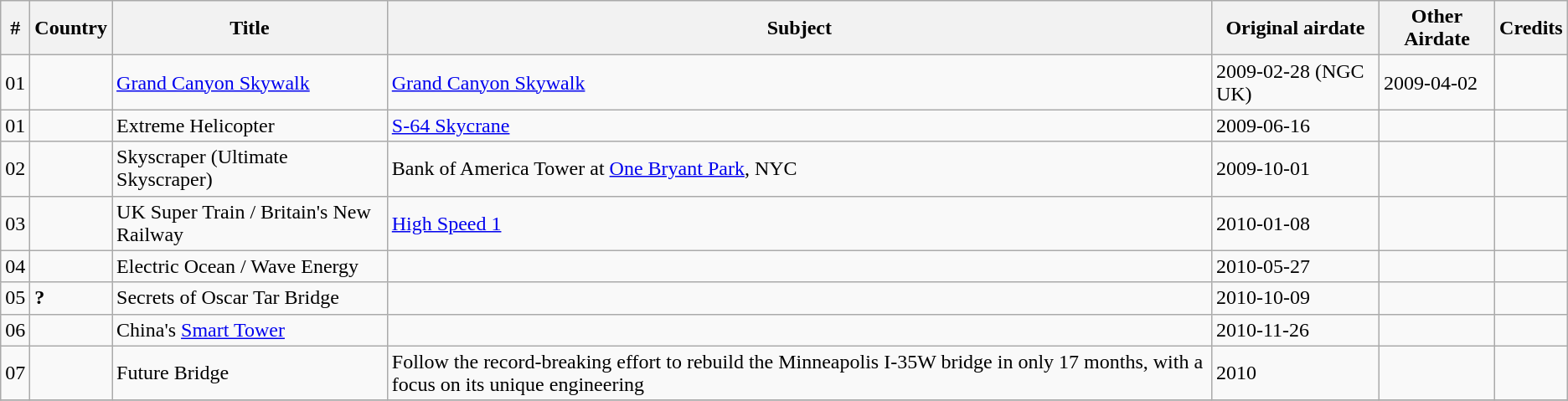<table class="wikitable sortable">
<tr>
<th>#</th>
<th>Country</th>
<th>Title</th>
<th>Subject</th>
<th>Original airdate</th>
<th>Other Airdate</th>
<th>Credits</th>
</tr>
<tr>
<td>01</td>
<td><strong></strong></td>
<td><a href='#'>Grand Canyon Skywalk</a></td>
<td><a href='#'>Grand Canyon Skywalk</a></td>
<td>2009-02-28 (NGC UK)</td>
<td>2009-04-02</td>
<td></td>
</tr>
<tr>
<td>01</td>
<td><strong></strong></td>
<td>Extreme Helicopter</td>
<td><a href='#'>S-64 Skycrane</a></td>
<td>2009-06-16</td>
<td></td>
<td></td>
</tr>
<tr>
<td>02</td>
<td><strong></strong></td>
<td>Skyscraper (Ultimate Skyscraper)</td>
<td>Bank of America Tower at <a href='#'>One Bryant Park</a>, NYC</td>
<td>2009-10-01</td>
<td></td>
<td></td>
</tr>
<tr>
<td>03</td>
<td><strong></strong></td>
<td>UK Super Train / Britain's New Railway</td>
<td><a href='#'>High Speed 1</a></td>
<td>2010-01-08</td>
<td></td>
<td></td>
</tr>
<tr>
<td>04</td>
<td><strong></strong></td>
<td>Electric Ocean / Wave Energy</td>
<td></td>
<td>2010-05-27</td>
<td></td>
<td></td>
</tr>
<tr>
<td>05</td>
<td><strong>?</strong></td>
<td>Secrets of Oscar Tar Bridge</td>
<td></td>
<td>2010-10-09</td>
<td></td>
<td></td>
</tr>
<tr>
<td>06</td>
<td><strong></strong></td>
<td>China's <a href='#'>Smart Tower</a></td>
<td></td>
<td>2010-11-26</td>
<td></td>
<td></td>
</tr>
<tr>
<td>07</td>
<td><strong></strong></td>
<td>Future Bridge</td>
<td>Follow the record-breaking effort to rebuild the Minneapolis I-35W bridge in only 17 months, with a focus on its unique engineering</td>
<td>2010</td>
<td></td>
<td></td>
</tr>
<tr>
</tr>
</table>
